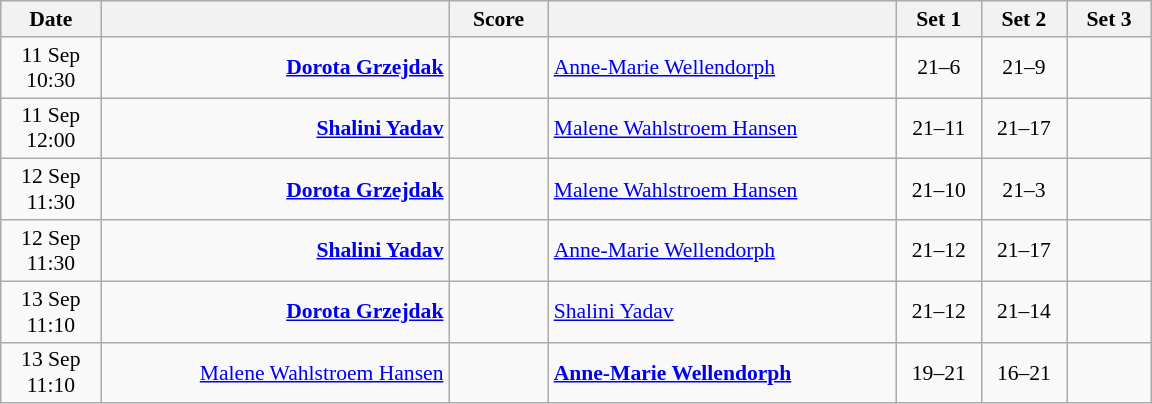<table class="wikitable" style="text-align: center; font-size:90%">
<tr>
<th width="60">Date</th>
<th align="right" width="225"></th>
<th width="60">Score</th>
<th align="left" width="225"></th>
<th width="50">Set 1</th>
<th width="50">Set 2</th>
<th width="50">Set 3</th>
</tr>
<tr>
<td>11 Sep<br>10:30</td>
<td align="right"><strong><a href='#'>Dorota Grzejdak</a> </strong></td>
<td align="center"></td>
<td align="left"> <a href='#'>Anne-Marie Wellendorph</a></td>
<td>21–6</td>
<td>21–9</td>
<td></td>
</tr>
<tr>
<td>11 Sep<br>12:00</td>
<td align="right"><strong><a href='#'>Shalini Yadav</a> </strong></td>
<td align="center"></td>
<td align="left"> <a href='#'>Malene Wahlstroem Hansen</a></td>
<td>21–11</td>
<td>21–17</td>
<td></td>
</tr>
<tr>
<td>12 Sep<br>11:30</td>
<td align="right"><strong><a href='#'>Dorota Grzejdak</a> </strong></td>
<td align="center"></td>
<td align="left"> <a href='#'>Malene Wahlstroem Hansen</a></td>
<td>21–10</td>
<td>21–3</td>
<td></td>
</tr>
<tr>
<td>12 Sep<br>11:30</td>
<td align="right"><strong><a href='#'>Shalini Yadav</a> </strong></td>
<td align="center"></td>
<td align="left"> <a href='#'>Anne-Marie Wellendorph</a></td>
<td>21–12</td>
<td>21–17</td>
<td></td>
</tr>
<tr>
<td>13 Sep<br>11:10</td>
<td align="right"><strong><a href='#'>Dorota Grzejdak</a> </strong></td>
<td align="center"></td>
<td align="left"> <a href='#'>Shalini Yadav</a></td>
<td>21–12</td>
<td>21–14</td>
<td></td>
</tr>
<tr>
<td>13 Sep<br>11:10</td>
<td align="right"><a href='#'>Malene Wahlstroem Hansen</a> </td>
<td align="center"></td>
<td align="left"><strong> <a href='#'>Anne-Marie Wellendorph</a></strong></td>
<td>19–21</td>
<td>16–21</td>
<td></td>
</tr>
</table>
